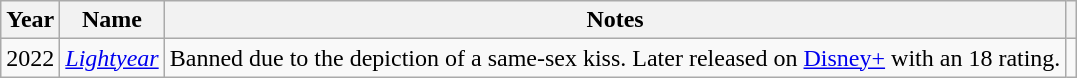<table class="wikitable sortable">
<tr>
<th>Year</th>
<th>Name</th>
<th>Notes</th>
<th class="unsortable"></th>
</tr>
<tr>
<td>2022</td>
<td><em><a href='#'>Lightyear</a></em></td>
<td>Banned due to the depiction of a same-sex kiss. Later released on <a href='#'>Disney+</a> with an 18 rating.</td>
<td></td>
</tr>
</table>
